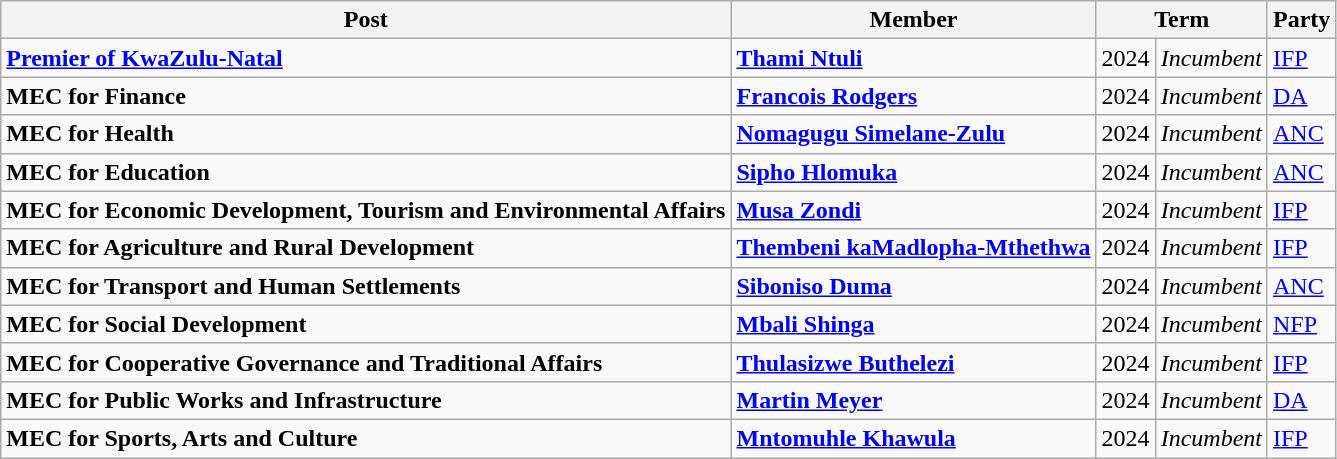<table class="wikitable">
<tr>
<th>Post</th>
<th>Member</th>
<th colspan="2">Term</th>
<th>Party</th>
</tr>
<tr>
<td><strong><a href='#'>Premier of KwaZulu-Natal</a></strong></td>
<td><strong><a href='#'>Thami Ntuli</a></strong></td>
<td>2024</td>
<td><em>Incumbent</em></td>
<td><a href='#'>IFP</a></td>
</tr>
<tr>
<td><strong>MEC for Finance</strong></td>
<td><strong><a href='#'>Francois Rodgers</a></strong></td>
<td>2024</td>
<td><em>Incumbent</em></td>
<td><a href='#'>DA</a></td>
</tr>
<tr>
<td><strong>MEC for Health</strong></td>
<td><strong><a href='#'>Nomagugu Simelane-Zulu</a></strong></td>
<td>2024</td>
<td><em>Incumbent</em></td>
<td><a href='#'>ANC</a></td>
</tr>
<tr>
<td><strong>MEC for Education</strong></td>
<td><strong><a href='#'>Sipho Hlomuka</a></strong></td>
<td>2024</td>
<td><em>Incumbent</em></td>
<td><a href='#'>ANC</a></td>
</tr>
<tr>
<td><strong>MEC for Economic Development, Tourism and Environmental Affairs</strong></td>
<td><strong><a href='#'>Musa Zondi</a></strong></td>
<td>2024</td>
<td><em>Incumbent</em></td>
<td><a href='#'>IFP</a></td>
</tr>
<tr>
<td><strong>MEC for Agriculture and Rural Development</strong></td>
<td><strong><a href='#'>Thembeni kaMadlopha-Mthethwa</a></strong></td>
<td>2024</td>
<td><em>Incumbent</em></td>
<td><a href='#'>IFP</a></td>
</tr>
<tr>
<td><strong>MEC for Transport and Human Settlements</strong></td>
<td><strong><a href='#'>Siboniso Duma</a></strong></td>
<td>2024</td>
<td><em>Incumbent</em></td>
<td><a href='#'>ANC</a></td>
</tr>
<tr>
<td><strong>MEC for Social Development</strong></td>
<td><strong><a href='#'>Mbali Shinga</a></strong></td>
<td>2024</td>
<td><em>Incumbent</em></td>
<td><a href='#'>NFP</a></td>
</tr>
<tr>
<td><strong>MEC for Cooperative Governance and Traditional Affairs</strong></td>
<td><strong><a href='#'>Thulasizwe Buthelezi</a></strong></td>
<td>2024</td>
<td><em>Incumbent</em></td>
<td><a href='#'>IFP</a></td>
</tr>
<tr>
<td><strong>MEC for Public Works and Infrastructure</strong></td>
<td><strong><a href='#'>Martin Meyer</a></strong></td>
<td>2024</td>
<td><em>Incumbent</em></td>
<td><a href='#'>DA</a></td>
</tr>
<tr>
<td><strong>MEC for Sports, Arts and Culture</strong></td>
<td><strong><a href='#'>Mntomuhle Khawula</a></strong></td>
<td>2024</td>
<td><em>Incumbent</em></td>
<td><a href='#'>IFP</a></td>
</tr>
</table>
